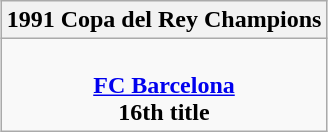<table class=wikitable style="text-align:center; margin:auto">
<tr>
<th>1991 Copa del Rey Champions</th>
</tr>
<tr>
<td><br> <strong><a href='#'>FC Barcelona</a></strong> <br> <strong>16th title</strong></td>
</tr>
</table>
